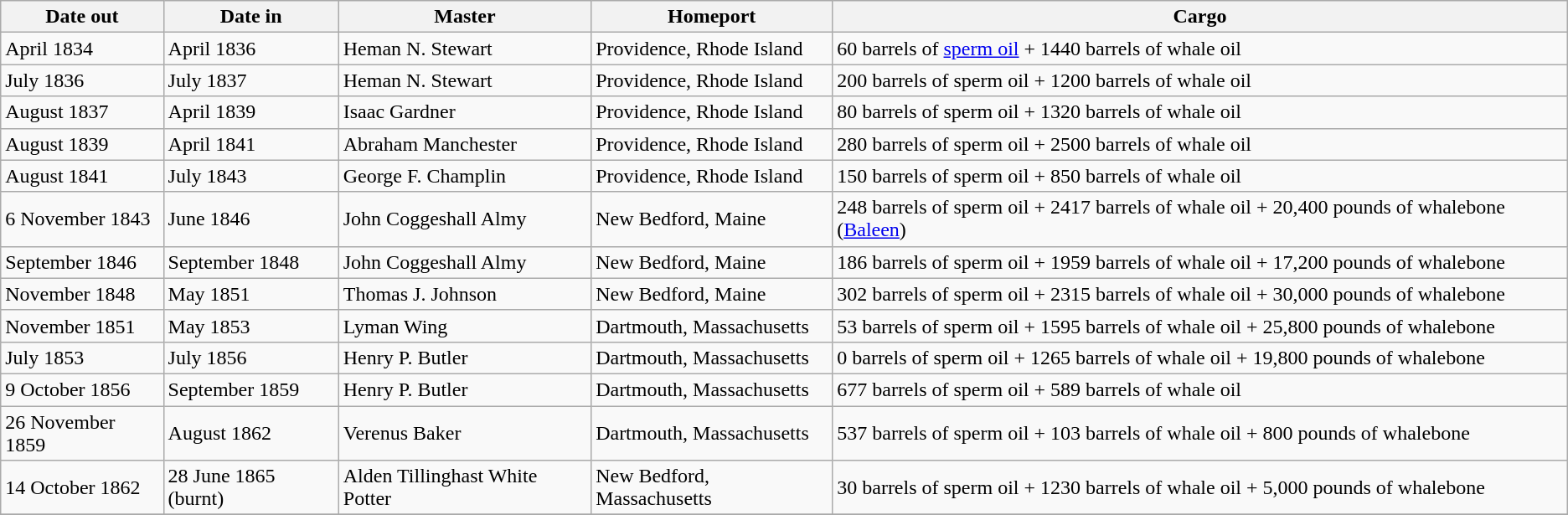<table class="sortable wikitable">
<tr>
<th>Date out</th>
<th>Date in</th>
<th>Master</th>
<th>Homeport</th>
<th>Cargo</th>
</tr>
<tr>
<td>April 1834</td>
<td>April 1836</td>
<td>Heman N. Stewart</td>
<td>Providence, Rhode Island</td>
<td>60 barrels of <a href='#'>sperm oil</a> + 1440 barrels of whale oil</td>
</tr>
<tr>
<td>July 1836</td>
<td>July 1837</td>
<td>Heman N. Stewart</td>
<td>Providence, Rhode Island</td>
<td>200 barrels of sperm oil + 1200 barrels of whale oil</td>
</tr>
<tr>
<td>August 1837</td>
<td>April 1839</td>
<td>Isaac Gardner</td>
<td>Providence, Rhode Island</td>
<td>80 barrels of sperm oil + 1320 barrels of whale oil</td>
</tr>
<tr>
<td>August 1839</td>
<td>April 1841</td>
<td>Abraham Manchester</td>
<td>Providence, Rhode Island</td>
<td>280 barrels of sperm oil + 2500 barrels of whale oil</td>
</tr>
<tr>
<td>August 1841</td>
<td>July 1843</td>
<td>George F. Champlin</td>
<td>Providence, Rhode Island</td>
<td>150 barrels of sperm oil + 850 barrels of whale oil</td>
</tr>
<tr>
<td>6 November 1843</td>
<td>June 1846</td>
<td>John Coggeshall Almy</td>
<td>New Bedford, Maine</td>
<td>248 barrels of sperm oil + 2417 barrels of whale oil + 20,400 pounds of whalebone (<a href='#'>Baleen</a>)</td>
</tr>
<tr>
<td>September 1846</td>
<td>September 1848</td>
<td>John Coggeshall Almy</td>
<td>New Bedford, Maine</td>
<td>186 barrels of sperm oil + 1959 barrels of whale oil + 17,200 pounds of whalebone</td>
</tr>
<tr>
<td>November 1848</td>
<td>May 1851</td>
<td>Thomas J. Johnson</td>
<td>New Bedford, Maine</td>
<td>302 barrels of sperm oil + 2315 barrels of whale oil + 30,000 pounds of whalebone</td>
</tr>
<tr>
<td>November 1851</td>
<td>May 1853</td>
<td>Lyman Wing</td>
<td>Dartmouth, Massachusetts</td>
<td>53 barrels of sperm oil + 1595 barrels of whale oil + 25,800 pounds of whalebone</td>
</tr>
<tr>
<td>July 1853</td>
<td>July 1856</td>
<td>Henry P. Butler</td>
<td>Dartmouth, Massachusetts</td>
<td>0 barrels of sperm oil + 1265 barrels of whale oil + 19,800 pounds of whalebone</td>
</tr>
<tr>
<td>9 October 1856</td>
<td>September 1859</td>
<td>Henry P. Butler</td>
<td>Dartmouth, Massachusetts</td>
<td>677 barrels of sperm oil + 589 barrels of whale oil</td>
</tr>
<tr>
<td>26 November 1859</td>
<td>August 1862</td>
<td>Verenus Baker</td>
<td>Dartmouth, Massachusetts</td>
<td>537 barrels of sperm oil + 103 barrels of whale oil + 800 pounds of whalebone</td>
</tr>
<tr>
<td>14 October 1862</td>
<td>28 June 1865 (burnt)</td>
<td>Alden Tillinghast White Potter</td>
<td>New Bedford, Massachusetts</td>
<td>30 barrels of sperm oil + 1230 barrels of whale oil + 5,000 pounds of whalebone</td>
</tr>
<tr>
</tr>
</table>
